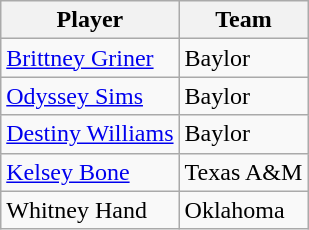<table class="wikitable">
<tr>
<th>Player</th>
<th>Team</th>
</tr>
<tr>
<td><a href='#'>Brittney Griner</a></td>
<td>Baylor</td>
</tr>
<tr>
<td><a href='#'>Odyssey Sims</a></td>
<td>Baylor</td>
</tr>
<tr>
<td><a href='#'>Destiny Williams</a></td>
<td>Baylor</td>
</tr>
<tr>
<td><a href='#'>Kelsey Bone</a></td>
<td>Texas A&M</td>
</tr>
<tr>
<td>Whitney Hand</td>
<td>Oklahoma</td>
</tr>
</table>
